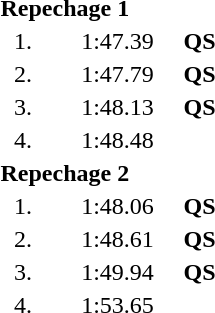<table style="text-align:center">
<tr>
<td colspan=4 align=left><strong>Repechage 1</strong></td>
</tr>
<tr>
<td width=30>1.</td>
<td align=left></td>
<td width=80>1:47.39</td>
<td><strong>QS</strong></td>
</tr>
<tr>
<td>2.</td>
<td align=left></td>
<td>1:47.79</td>
<td><strong>QS</strong></td>
</tr>
<tr>
<td>3.</td>
<td align=left></td>
<td>1:48.13</td>
<td><strong>QS</strong></td>
</tr>
<tr>
<td>4.</td>
<td align=left></td>
<td>1:48.48</td>
<td></td>
</tr>
<tr>
<td colspan=4 align=left><strong>Repechage 2</strong></td>
</tr>
<tr>
<td>1.</td>
<td align=left></td>
<td>1:48.06</td>
<td><strong>QS</strong></td>
</tr>
<tr>
<td>2.</td>
<td align=left></td>
<td>1:48.61</td>
<td><strong>QS</strong></td>
</tr>
<tr>
<td>3.</td>
<td align=left></td>
<td>1:49.94</td>
<td><strong>QS</strong></td>
</tr>
<tr>
<td>4.</td>
<td align=left></td>
<td>1:53.65</td>
<td></td>
</tr>
</table>
